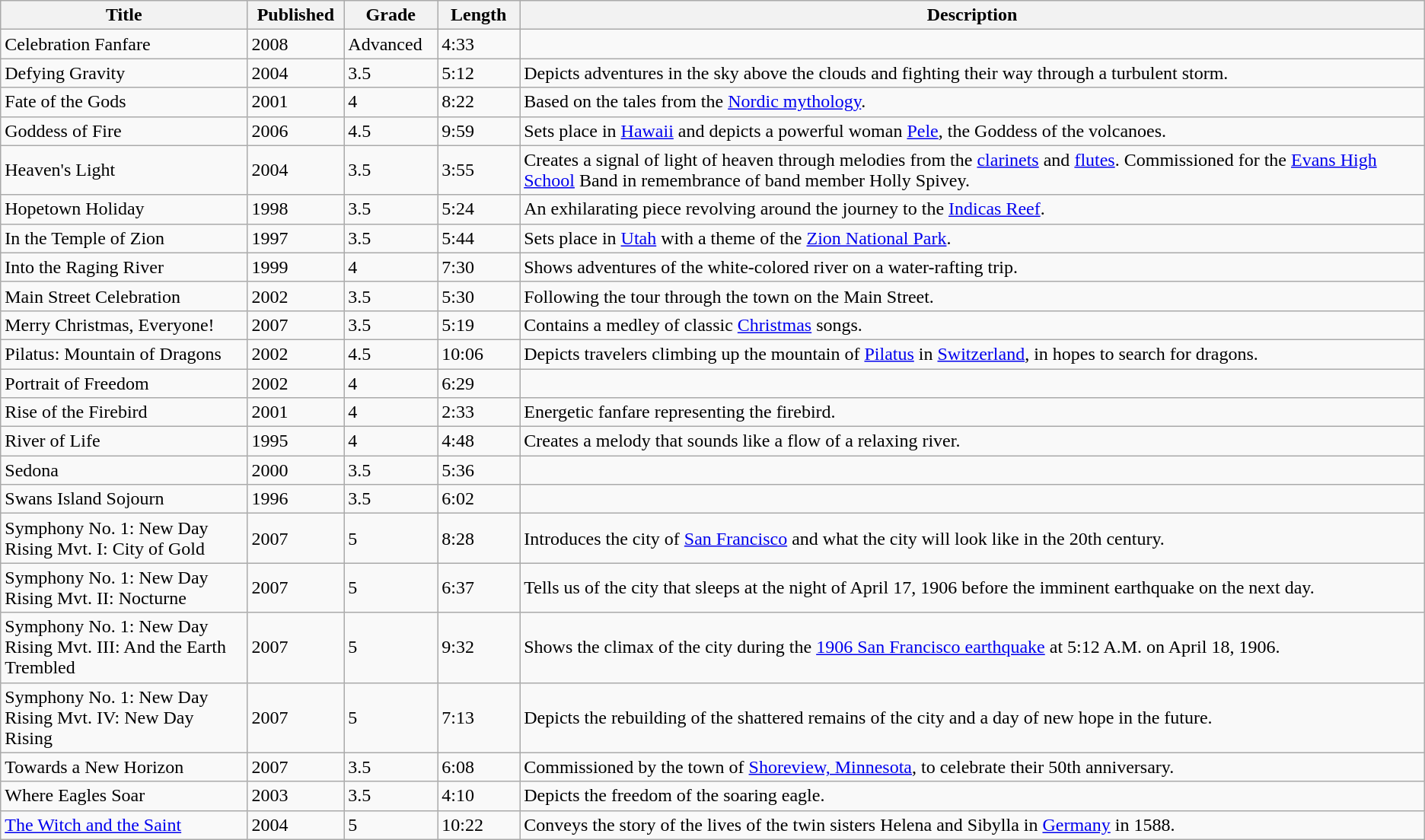<table class="wikitable sortable">
<tr>
<th width=15%>Title</th>
<th width=5%>Published</th>
<th width=5%>Grade</th>
<th width=5%>Length</th>
<th width=55%>Description</th>
</tr>
<tr>
<td>Celebration Fanfare</td>
<td>2008</td>
<td>Advanced</td>
<td>4:33</td>
<td></td>
</tr>
<tr>
<td>Defying Gravity</td>
<td>2004</td>
<td>3.5</td>
<td>5:12</td>
<td>Depicts adventures in the sky above the clouds and fighting their way through a turbulent storm.</td>
</tr>
<tr>
<td>Fate of the Gods</td>
<td>2001</td>
<td>4</td>
<td>8:22</td>
<td>Based on the tales from the <a href='#'>Nordic mythology</a>.</td>
</tr>
<tr>
<td>Goddess of Fire</td>
<td>2006</td>
<td>4.5</td>
<td>9:59</td>
<td>Sets place in <a href='#'>Hawaii</a> and depicts a powerful woman <a href='#'>Pele</a>, the Goddess of the volcanoes.</td>
</tr>
<tr>
<td>Heaven's Light</td>
<td>2004</td>
<td>3.5</td>
<td>3:55</td>
<td>Creates a signal of light of heaven through melodies from the <a href='#'>clarinets</a> and <a href='#'>flutes</a>. Commissioned for the <a href='#'>Evans High School</a> Band in remembrance of band member Holly Spivey. </td>
</tr>
<tr>
<td>Hopetown Holiday</td>
<td>1998</td>
<td>3.5</td>
<td>5:24</td>
<td>An exhilarating piece revolving around the journey to the <a href='#'>Indicas Reef</a>.</td>
</tr>
<tr>
<td>In the Temple of Zion</td>
<td>1997</td>
<td>3.5</td>
<td>5:44</td>
<td>Sets place in <a href='#'>Utah</a> with a theme of the <a href='#'>Zion National Park</a>.</td>
</tr>
<tr>
<td>Into the Raging River</td>
<td>1999</td>
<td>4</td>
<td>7:30</td>
<td>Shows adventures of the white-colored river on a water-rafting trip.</td>
</tr>
<tr>
<td>Main Street Celebration</td>
<td>2002</td>
<td>3.5</td>
<td>5:30</td>
<td>Following the tour through the town on the Main Street.</td>
</tr>
<tr>
<td>Merry Christmas, Everyone!</td>
<td>2007</td>
<td>3.5</td>
<td>5:19</td>
<td>Contains a medley of classic <a href='#'>Christmas</a> songs.</td>
</tr>
<tr>
<td>Pilatus: Mountain of Dragons</td>
<td>2002</td>
<td>4.5</td>
<td>10:06</td>
<td>Depicts travelers climbing up the mountain of <a href='#'>Pilatus</a> in <a href='#'>Switzerland</a>, in hopes to search for dragons.</td>
</tr>
<tr>
<td>Portrait of Freedom</td>
<td>2002</td>
<td>4</td>
<td>6:29</td>
<td></td>
</tr>
<tr>
<td>Rise of the Firebird</td>
<td>2001</td>
<td>4</td>
<td>2:33</td>
<td>Energetic fanfare representing the firebird.</td>
</tr>
<tr>
<td>River of Life</td>
<td>1995</td>
<td>4</td>
<td>4:48</td>
<td>Creates a melody that sounds like a flow of a relaxing river.</td>
</tr>
<tr>
<td>Sedona</td>
<td>2000</td>
<td>3.5</td>
<td>5:36</td>
</tr>
<tr>
<td>Swans Island Sojourn</td>
<td>1996</td>
<td>3.5</td>
<td>6:02</td>
<td></td>
</tr>
<tr>
<td>Symphony No. 1: New Day Rising Mvt. I: City of Gold</td>
<td>2007</td>
<td>5</td>
<td>8:28</td>
<td>Introduces the city of <a href='#'>San Francisco</a> and what the city will look like in the 20th century.</td>
</tr>
<tr>
<td>Symphony No. 1: New Day Rising Mvt. II: Nocturne</td>
<td>2007</td>
<td>5</td>
<td>6:37</td>
<td>Tells us of the city that sleeps at the night of April 17, 1906 before the imminent earthquake on the next day.</td>
</tr>
<tr>
<td>Symphony No. 1: New Day Rising Mvt. III: And the Earth Trembled</td>
<td>2007</td>
<td>5</td>
<td>9:32</td>
<td>Shows the climax of the city during the <a href='#'>1906 San Francisco earthquake</a> at 5:12 A.M. on April 18, 1906.</td>
</tr>
<tr>
<td>Symphony No. 1: New Day Rising Mvt. IV: New Day Rising</td>
<td>2007</td>
<td>5</td>
<td>7:13</td>
<td>Depicts the rebuilding of the shattered remains of the city and a day of new hope in the future.</td>
</tr>
<tr>
<td>Towards a New Horizon</td>
<td>2007</td>
<td>3.5</td>
<td>6:08</td>
<td>Commissioned by the town of <a href='#'>Shoreview, Minnesota</a>, to celebrate their 50th anniversary.</td>
</tr>
<tr>
<td>Where Eagles Soar</td>
<td>2003</td>
<td>3.5</td>
<td>4:10</td>
<td>Depicts the freedom of the soaring eagle.</td>
</tr>
<tr>
<td><a href='#'>The Witch and the Saint</a></td>
<td>2004</td>
<td>5</td>
<td>10:22</td>
<td>Conveys the story of the lives of the twin sisters Helena and Sibylla in <a href='#'>Germany</a> in 1588.</td>
</tr>
</table>
